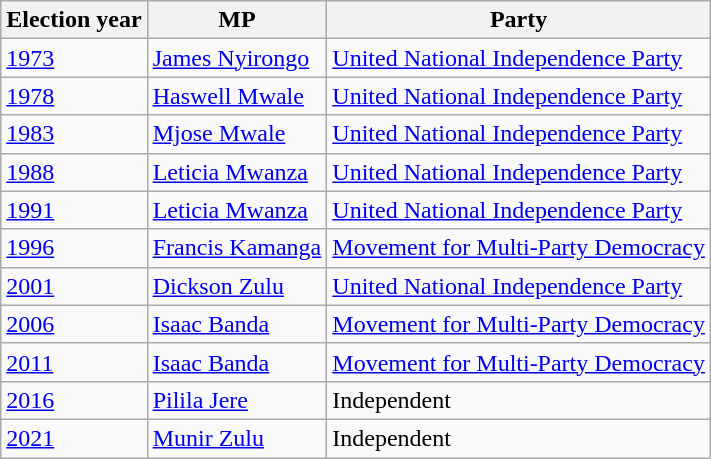<table class=wikitable>
<tr>
<th>Election year</th>
<th>MP</th>
<th>Party</th>
</tr>
<tr>
<td><a href='#'>1973</a></td>
<td><a href='#'>James Nyirongo</a></td>
<td><a href='#'>United National Independence Party</a></td>
</tr>
<tr>
<td><a href='#'>1978</a></td>
<td><a href='#'>Haswell Mwale</a></td>
<td><a href='#'>United National Independence Party</a></td>
</tr>
<tr>
<td><a href='#'>1983</a></td>
<td><a href='#'>Mjose Mwale</a></td>
<td><a href='#'>United National Independence Party</a></td>
</tr>
<tr>
<td><a href='#'>1988</a></td>
<td><a href='#'>Leticia Mwanza</a></td>
<td><a href='#'>United National Independence Party</a></td>
</tr>
<tr>
<td><a href='#'>1991</a></td>
<td><a href='#'>Leticia Mwanza</a></td>
<td><a href='#'>United National Independence Party</a></td>
</tr>
<tr>
<td><a href='#'>1996</a></td>
<td><a href='#'>Francis Kamanga</a></td>
<td><a href='#'>Movement for Multi-Party Democracy</a></td>
</tr>
<tr>
<td><a href='#'>2001</a></td>
<td><a href='#'>Dickson Zulu</a></td>
<td><a href='#'>United National Independence Party</a></td>
</tr>
<tr>
<td><a href='#'>2006</a></td>
<td><a href='#'>Isaac Banda</a></td>
<td><a href='#'>Movement for Multi-Party Democracy</a></td>
</tr>
<tr>
<td><a href='#'>2011</a></td>
<td><a href='#'>Isaac Banda</a></td>
<td><a href='#'>Movement for Multi-Party Democracy</a></td>
</tr>
<tr>
<td><a href='#'>2016</a></td>
<td><a href='#'>Pilila Jere</a></td>
<td>Independent</td>
</tr>
<tr>
<td><a href='#'>2021</a></td>
<td><a href='#'>Munir Zulu</a></td>
<td>Independent</td>
</tr>
</table>
